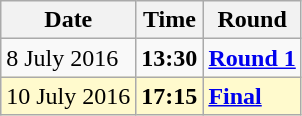<table class="wikitable">
<tr>
<th>Date</th>
<th>Time</th>
<th>Round</th>
</tr>
<tr>
<td>8 July 2016</td>
<td><strong>13:30</strong></td>
<td><strong><a href='#'>Round 1</a></strong></td>
</tr>
<tr style=background:lemonchiffon>
<td>10 July 2016</td>
<td><strong>17:15</strong></td>
<td><strong><a href='#'>Final</a></strong></td>
</tr>
</table>
